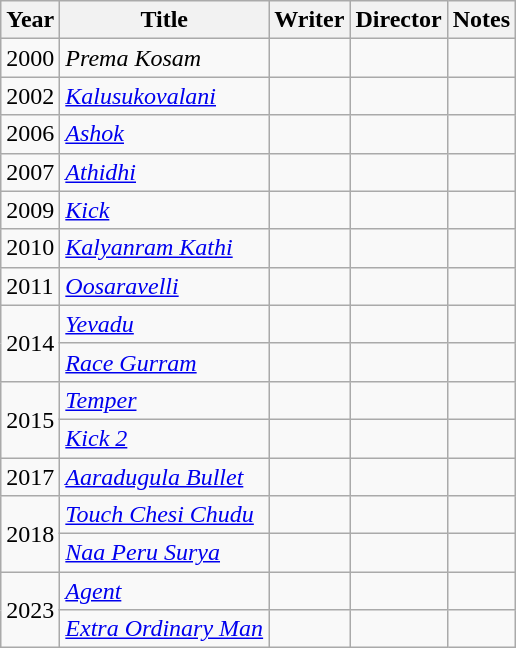<table class="wikitable sortable">
<tr>
<th>Year</th>
<th>Title</th>
<th>Writer</th>
<th>Director</th>
<th class="unsortable">Notes</th>
</tr>
<tr>
<td>2000</td>
<td><em>Prema Kosam</em></td>
<td></td>
<td></td>
<td></td>
</tr>
<tr>
<td>2002</td>
<td><em><a href='#'>Kalusukovalani</a></em></td>
<td></td>
<td></td>
<td></td>
</tr>
<tr>
<td>2006</td>
<td><em><a href='#'>Ashok</a></em></td>
<td></td>
<td></td>
<td></td>
</tr>
<tr>
<td>2007</td>
<td><em><a href='#'>Athidhi</a></em></td>
<td></td>
<td></td>
<td></td>
</tr>
<tr>
<td>2009</td>
<td><em><a href='#'>Kick</a></em></td>
<td></td>
<td></td>
<td></td>
</tr>
<tr>
<td>2010</td>
<td><em><a href='#'>Kalyanram Kathi</a></em></td>
<td></td>
<td></td>
<td></td>
</tr>
<tr>
<td>2011</td>
<td><em><a href='#'>Oosaravelli</a></em></td>
<td></td>
<td></td>
<td></td>
</tr>
<tr>
<td rowspan="2">2014</td>
<td><em><a href='#'>Yevadu</a></em></td>
<td></td>
<td></td>
<td></td>
</tr>
<tr>
<td><em><a href='#'>Race Gurram</a></em></td>
<td></td>
<td></td>
<td></td>
</tr>
<tr>
<td rowspan="2">2015</td>
<td><em><a href='#'>Temper</a></em></td>
<td></td>
<td></td>
<td></td>
</tr>
<tr>
<td><em><a href='#'>Kick 2</a></em></td>
<td></td>
<td></td>
<td></td>
</tr>
<tr>
<td>2017</td>
<td><em><a href='#'>Aaradugula Bullet</a></em></td>
<td></td>
<td></td>
<td></td>
</tr>
<tr>
<td rowspan="2">2018</td>
<td><em><a href='#'>Touch Chesi Chudu</a></em></td>
<td></td>
<td></td>
<td></td>
</tr>
<tr>
<td><em><a href='#'>Naa Peru Surya</a></em></td>
<td></td>
<td></td>
<td></td>
</tr>
<tr>
<td rowspan="2">2023</td>
<td><em><a href='#'>Agent</a></em></td>
<td></td>
<td></td>
<td></td>
</tr>
<tr>
<td><em><a href='#'>Extra Ordinary Man</a></em></td>
<td></td>
<td></td>
<td></td>
</tr>
</table>
